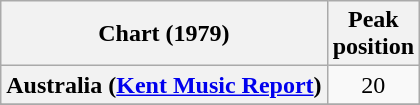<table class="wikitable sortable plainrowheaders" style="text-align:center">
<tr>
<th scope="col">Chart (1979)</th>
<th scope="col">Peak<br>position</th>
</tr>
<tr>
<th scope="row">Australia (<a href='#'>Kent Music Report</a>)</th>
<td style="text-align:center;">20</td>
</tr>
<tr>
</tr>
<tr>
</tr>
<tr>
</tr>
<tr>
</tr>
</table>
